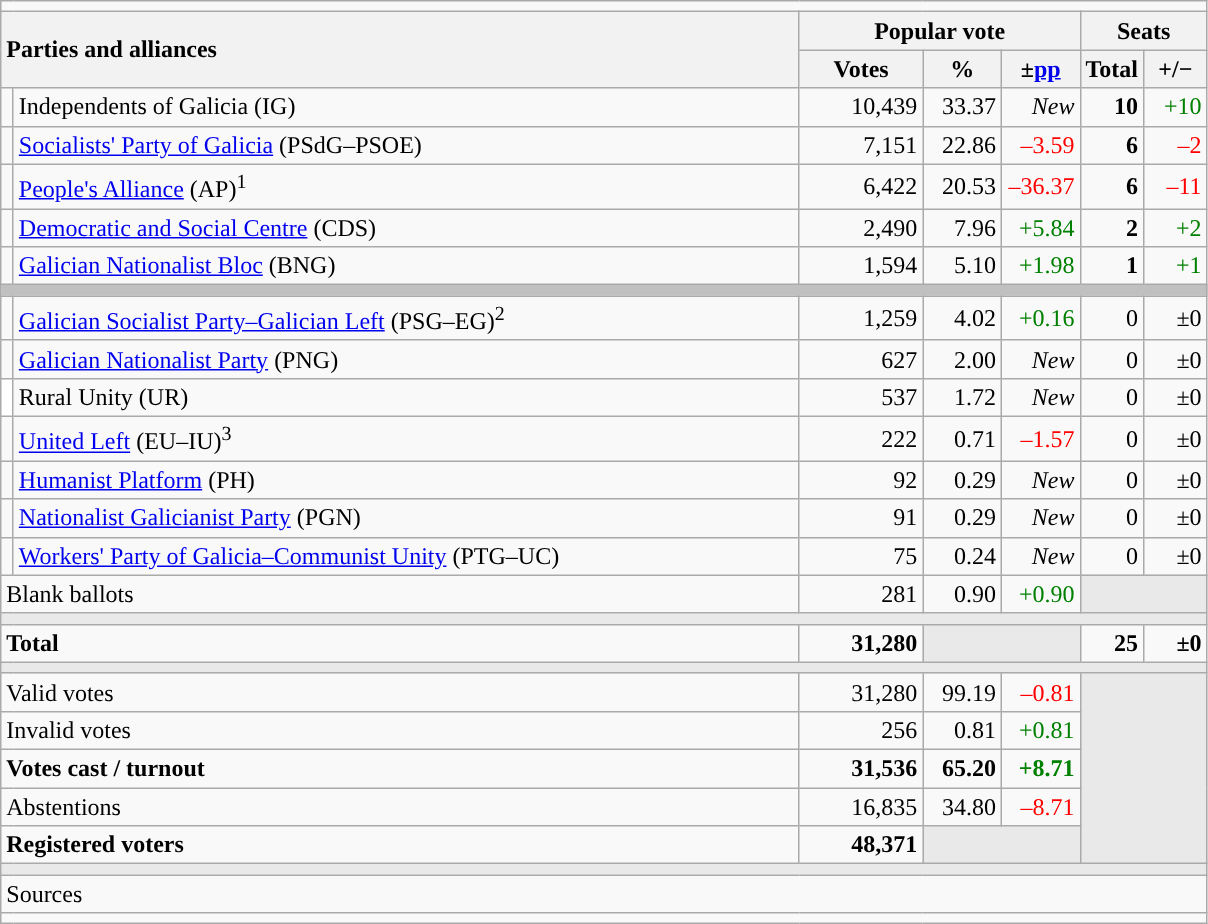<table class="wikitable" style="text-align:right;">
<tr>
<td colspan="7"></td>
</tr>
<tr>
<th style="text-align:left;" rowspan="2" colspan="2" width="525">Parties and alliances</th>
<th colspan="3">Popular vote</th>
<th colspan="2">Seats</th>
</tr>
<tr>
<th width="75">Votes</th>
<th width="45">%</th>
<th width="45">±<a href='#'>pp</a></th>
<th width="35">Total</th>
<th width="35">+/−</th>
</tr>
<tr>
<td width="1" style="color:inherit;background:"></td>
<td align="left">Independents of Galicia (IG)</td>
<td>10,439</td>
<td>33.37</td>
<td><em>New</em></td>
<td><strong>10</strong></td>
<td style="color:green;">+10</td>
</tr>
<tr>
<td style="color:inherit;background:"></td>
<td align="left"><a href='#'>Socialists' Party of Galicia</a> (PSdG–PSOE)</td>
<td>7,151</td>
<td>22.86</td>
<td style="color:red;">–3.59</td>
<td><strong>6</strong></td>
<td style="color:red;">–2</td>
</tr>
<tr>
<td style="color:inherit;background:"></td>
<td align="left"><a href='#'>People's Alliance</a> (AP)<sup>1</sup></td>
<td>6,422</td>
<td>20.53</td>
<td style="color:red;">–36.37</td>
<td><strong>6</strong></td>
<td style="color:red;">–11</td>
</tr>
<tr>
<td style="color:inherit;background:"></td>
<td align="left"><a href='#'>Democratic and Social Centre</a> (CDS)</td>
<td>2,490</td>
<td>7.96</td>
<td style="color:green;">+5.84</td>
<td><strong>2</strong></td>
<td style="color:green;">+2</td>
</tr>
<tr>
<td style="color:inherit;background:"></td>
<td align="left"><a href='#'>Galician Nationalist Bloc</a> (BNG)</td>
<td>1,594</td>
<td>5.10</td>
<td style="color:green;">+1.98</td>
<td><strong>1</strong></td>
<td style="color:green;">+1</td>
</tr>
<tr>
<td colspan="7" style="color:inherit;background:#C0C0C0"></td>
</tr>
<tr>
<td style="color:inherit;background:"></td>
<td align="left"><a href='#'>Galician Socialist Party–Galician Left</a> (PSG–EG)<sup>2</sup></td>
<td>1,259</td>
<td>4.02</td>
<td style="color:green;">+0.16</td>
<td>0</td>
<td>±0</td>
</tr>
<tr>
<td style="color:inherit;background:"></td>
<td align="left"><a href='#'>Galician Nationalist Party</a> (PNG)</td>
<td>627</td>
<td>2.00</td>
<td><em>New</em></td>
<td>0</td>
<td>±0</td>
</tr>
<tr>
<td bgcolor="white"></td>
<td align="left">Rural Unity (UR)</td>
<td>537</td>
<td>1.72</td>
<td><em>New</em></td>
<td>0</td>
<td>±0</td>
</tr>
<tr>
<td style="color:inherit;background:"></td>
<td align="left"><a href='#'>United Left</a> (EU–IU)<sup>3</sup></td>
<td>222</td>
<td>0.71</td>
<td style="color:red;">–1.57</td>
<td>0</td>
<td>±0</td>
</tr>
<tr>
<td style="color:inherit;background:"></td>
<td align="left"><a href='#'>Humanist Platform</a> (PH)</td>
<td>92</td>
<td>0.29</td>
<td><em>New</em></td>
<td>0</td>
<td>±0</td>
</tr>
<tr>
<td style="color:inherit;background:"></td>
<td align="left"><a href='#'>Nationalist Galicianist Party</a> (PGN)</td>
<td>91</td>
<td>0.29</td>
<td><em>New</em></td>
<td>0</td>
<td>±0</td>
</tr>
<tr>
<td style="color:inherit;background:"></td>
<td align="left"><a href='#'>Workers' Party of Galicia–Communist Unity</a> (PTG–UC)</td>
<td>75</td>
<td>0.24</td>
<td><em>New</em></td>
<td>0</td>
<td>±0</td>
</tr>
<tr>
<td align="left" colspan="2">Blank ballots</td>
<td>281</td>
<td>0.90</td>
<td style="color:green;">+0.90</td>
<td style="color:inherit;background:#E9E9E9" colspan="2"></td>
</tr>
<tr>
<td colspan="7" style="color:inherit;background:#E9E9E9"></td>
</tr>
<tr style="font-weight:bold;">
<td align="left" colspan="2">Total</td>
<td>31,280</td>
<td bgcolor="#E9E9E9" colspan="2"></td>
<td>25</td>
<td>±0</td>
</tr>
<tr>
<td colspan="7" style="color:inherit;background:#E9E9E9"></td>
</tr>
<tr>
<td align="left" colspan="2">Valid votes</td>
<td>31,280</td>
<td>99.19</td>
<td style="color:red;">–0.81</td>
<td bgcolor="#E9E9E9" colspan="2" rowspan="5"></td>
</tr>
<tr>
<td align="left" colspan="2">Invalid votes</td>
<td>256</td>
<td>0.81</td>
<td style="color:green;">+0.81</td>
</tr>
<tr style="font-weight:bold;">
<td align="left" colspan="2">Votes cast / turnout</td>
<td>31,536</td>
<td>65.20</td>
<td style="color:green;">+8.71</td>
</tr>
<tr>
<td align="left" colspan="2">Abstentions</td>
<td>16,835</td>
<td>34.80</td>
<td style="color:red;">–8.71</td>
</tr>
<tr style="font-weight:bold;">
<td align="left" colspan="2">Registered voters</td>
<td>48,371</td>
<td bgcolor="#E9E9E9" colspan="2"></td>
</tr>
<tr>
<td colspan="7" style="color:inherit;background:#E9E9E9"></td>
</tr>
<tr>
<td align="left" colspan="7">Sources</td>
</tr>
<tr>
<td colspan="7" style="text-align:left; max-width:790px;"></td>
</tr>
</table>
